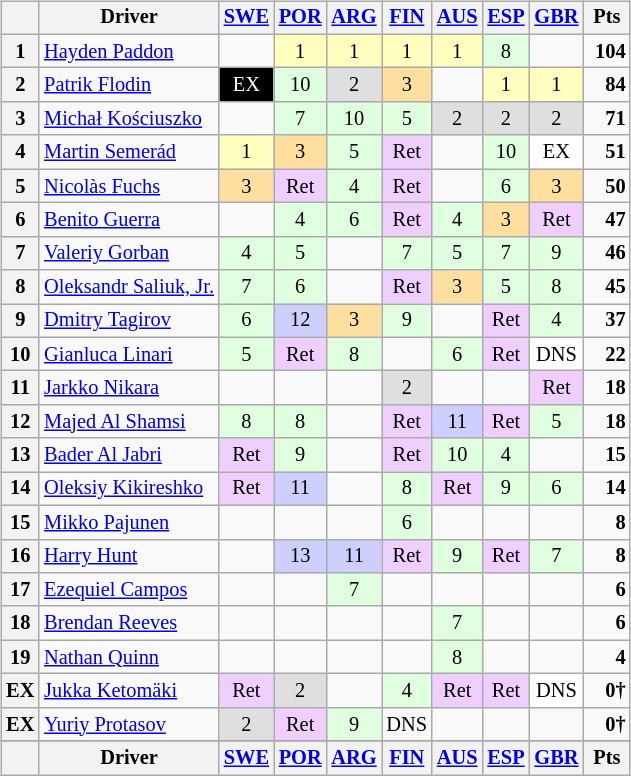<table>
<tr>
<td><br><table class="wikitable" style="font-size: 85%; text-align: center;">
<tr valign="top">
<th valign="middle"></th>
<th valign="middle">Driver</th>
<th><a href='#'>SWE</a><br></th>
<th><a href='#'>POR</a><br></th>
<th><a href='#'>ARG</a><br></th>
<th><a href='#'>FIN</a><br></th>
<th><a href='#'>AUS</a><br></th>
<th><a href='#'>ESP</a><br></th>
<th><a href='#'>GBR</a><br></th>
<th valign="middle"> Pts </th>
</tr>
<tr>
<th>1</th>
<td align=left> <a href='#'>Hayden Paddon</a></td>
<td></td>
<td style="background:#ffffbf;">1</td>
<td style="background:#ffffbf;">1</td>
<td style="background:#ffffbf;">1</td>
<td style="background:#ffffbf;">1</td>
<td style="background:#dfffdf;">8</td>
<td></td>
<td align="right"><strong>104</strong></td>
</tr>
<tr>
<th>2</th>
<td align=left> <a href='#'>Patrik Flodin</a></td>
<td style="background-color:#000000;color:white">EX</td>
<td style="background:#dfffdf;">10</td>
<td style="background:#dfdfdf;">2</td>
<td style="background:#ffdf9f;">3</td>
<td></td>
<td style="background:#ffffbf;">1</td>
<td style="background:#ffffbf;">1</td>
<td align="right"><strong>84</strong></td>
</tr>
<tr>
<th>3</th>
<td align=left> <a href='#'>Michał Kościuszko</a></td>
<td></td>
<td style="background:#dfffdf;">7</td>
<td style="background:#dfffdf;">10</td>
<td style="background:#dfffdf;">5</td>
<td style="background:#dfdfdf;">2</td>
<td style="background:#dfdfdf;">2</td>
<td style="background:#dfdfdf;">2</td>
<td align="right"><strong>71</strong></td>
</tr>
<tr>
<th>4</th>
<td align=left> <a href='#'>Martin Semerád</a></td>
<td style="background:#ffffbf;">1</td>
<td style="background:#ffdf9f;">3</td>
<td style="background:#dfffdf;">5</td>
<td style="background:#efcfff;">Ret</td>
<td></td>
<td style="background:#dfffdf;">10</td>
<td style="background:#ffffff;">EX</td>
<td align="right"><strong>51</strong></td>
</tr>
<tr>
<th>5</th>
<td align=left> <a href='#'>Nicolàs Fuchs</a></td>
<td style="background:#ffdf9f;">3</td>
<td style="background:#efcfff;">Ret</td>
<td style="background:#dfffdf;">4</td>
<td style="background:#efcfff;">Ret</td>
<td></td>
<td style="background:#dfffdf;">6</td>
<td style="background:#ffdf9f;">3</td>
<td align="right"><strong>50</strong></td>
</tr>
<tr>
<th>6</th>
<td align=left> <a href='#'>Benito Guerra</a></td>
<td></td>
<td style="background:#dfffdf;">4</td>
<td style="background:#dfffdf;">6</td>
<td style="background:#efcfff;">Ret</td>
<td style="background:#dfffdf;">4</td>
<td style="background:#ffdf9f;">3</td>
<td style="background:#efcfff;">Ret</td>
<td align="right"><strong>47</strong></td>
</tr>
<tr>
<th>7</th>
<td align=left> <a href='#'>Valeriy Gorban</a></td>
<td style="background:#dfffdf;">4</td>
<td style="background:#dfffdf;">5</td>
<td></td>
<td style="background:#dfffdf;">7</td>
<td style="background:#dfffdf;">5</td>
<td style="background:#dfffdf;">7</td>
<td style="background:#dfffdf;">9</td>
<td align="right"><strong>46</strong></td>
</tr>
<tr>
<th>8</th>
<td align=left nowrap> <a href='#'>Oleksandr Saliuk, Jr.</a></td>
<td style="background:#dfffdf;">7</td>
<td style="background:#dfffdf;">6</td>
<td></td>
<td style="background:#efcfff;">Ret</td>
<td style="background:#ffdf9f;">3</td>
<td style="background:#dfffdf;">5</td>
<td style="background:#dfffdf;">8</td>
<td align="right"><strong>45</strong></td>
</tr>
<tr>
<th>9</th>
<td align=left> <a href='#'>Dmitry Tagirov</a></td>
<td style="background:#dfffdf;">6</td>
<td style="background:#CFCFFF;">12</td>
<td style="background:#ffdf9f;">3</td>
<td style="background:#dfffdf;">9</td>
<td></td>
<td style="background:#efcfff;">Ret</td>
<td style="background:#dfffdf;">4</td>
<td align="right"><strong>37</strong></td>
</tr>
<tr>
<th>10</th>
<td align=left> <a href='#'>Gianluca Linari</a></td>
<td style="background:#dfffdf;">5</td>
<td style="background:#efcfff;">Ret</td>
<td style="background:#dfffdf;">8</td>
<td></td>
<td style="background:#dfffdf;">6</td>
<td style="background:#efcfff;">Ret</td>
<td style="background:#ffffff;">DNS</td>
<td align="right"><strong>22</strong></td>
</tr>
<tr>
<th>11</th>
<td align=left> <a href='#'>Jarkko Nikara</a></td>
<td></td>
<td></td>
<td></td>
<td style="background:#dfdfdf;">2</td>
<td></td>
<td></td>
<td style="background:#efcfff;">Ret</td>
<td align="right"><strong>18</strong></td>
</tr>
<tr>
<th>12</th>
<td align=left> <a href='#'>Majed Al Shamsi</a></td>
<td style="background:#dfffdf;">8</td>
<td style="background:#dfffdf;">8</td>
<td></td>
<td style="background:#efcfff;">Ret</td>
<td style="background:#cfcfff;">11</td>
<td style="background:#efcfff;">Ret</td>
<td style="background:#dfffdf;">5</td>
<td align="right"><strong>18</strong></td>
</tr>
<tr>
<th>13</th>
<td align=left> <a href='#'>Bader Al Jabri</a></td>
<td style="background:#efcfff;">Ret</td>
<td style="background:#dfffdf;">9</td>
<td></td>
<td style="background:#efcfff;">Ret</td>
<td style="background:#dfffdf;">10</td>
<td style="background:#dfffdf;">4</td>
<td></td>
<td align="right"><strong>15</strong></td>
</tr>
<tr>
<th>14</th>
<td align=left> <a href='#'>Oleksiy Kikireshko</a></td>
<td style="background:#efcfff;">Ret</td>
<td style="background:#cfcfff;">11</td>
<td></td>
<td style="background:#dfffdf;">8</td>
<td style="background:#efcfff;">Ret</td>
<td style="background:#dfffdf;">9</td>
<td style="background:#dfffdf;">6</td>
<td align="right"><strong>14</strong></td>
</tr>
<tr>
<th>15</th>
<td align=left> <a href='#'>Mikko Pajunen</a></td>
<td></td>
<td></td>
<td></td>
<td style="background:#dfffdf;">6</td>
<td></td>
<td></td>
<td></td>
<td align="right"><strong>8</strong></td>
</tr>
<tr>
<th>16</th>
<td align=left> <a href='#'>Harry Hunt</a></td>
<td></td>
<td style="background:#cfcfff;">13</td>
<td style="background:#cfcfff;">11</td>
<td style="background:#efcfff;">Ret</td>
<td style="background:#dfffdf;">9</td>
<td style="background:#efcfff;">Ret</td>
<td style="background:#dfffdf;">7</td>
<td align="right"><strong>8</strong></td>
</tr>
<tr>
<th>17</th>
<td align=left> <a href='#'>Ezequiel Campos</a></td>
<td></td>
<td></td>
<td style="background:#dfffdf;">7</td>
<td></td>
<td></td>
<td></td>
<td></td>
<td align="right"><strong>6</strong></td>
</tr>
<tr>
<th>18</th>
<td align=left> <a href='#'>Brendan Reeves</a></td>
<td></td>
<td></td>
<td></td>
<td></td>
<td style="background:#dfffdf;">7</td>
<td></td>
<td></td>
<td align="right"><strong>6</strong></td>
</tr>
<tr>
<th>19</th>
<td align=left> <a href='#'>Nathan Quinn</a></td>
<td></td>
<td></td>
<td></td>
<td></td>
<td style="background:#dfffdf;">8</td>
<td></td>
<td></td>
<td align="right"><strong>4</strong></td>
</tr>
<tr>
<th>EX</th>
<td align=left> <a href='#'>Jukka Ketomäki</a></td>
<td style="background:#efcfff;">Ret</td>
<td style="background:#dfdfdf;">2</td>
<td></td>
<td style="background:#dfffdf;">4</td>
<td style="background:#efcfff;">Ret</td>
<td style="background:#efcfff;">Ret</td>
<td style="background:#ffffff;">DNS</td>
<td align="right"><strong>0†</strong></td>
</tr>
<tr>
<th>EX</th>
<td align=left> <a href='#'>Yuriy Protasov</a></td>
<td style="background:#dfdfdf;">2</td>
<td style="background:#efcfff;">Ret</td>
<td style="background:#dfffdf;">9</td>
<td>DNS</td>
<td></td>
<td></td>
<td></td>
<td align="right"><strong>0†</strong><br></td>
</tr>
<tr>
</tr>
<tr valign="top">
<th valign="middle"></th>
<th valign="middle">Driver</th>
<th><a href='#'>SWE</a><br></th>
<th><a href='#'>POR</a><br></th>
<th><a href='#'>ARG</a><br></th>
<th><a href='#'>FIN</a><br></th>
<th><a href='#'>AUS</a><br></th>
<th><a href='#'>ESP</a><br></th>
<th><a href='#'>GBR</a><br></th>
<th valign="middle">Pts</th>
</tr>
</table>
</td>
<td valign="top"><br></td>
</tr>
</table>
